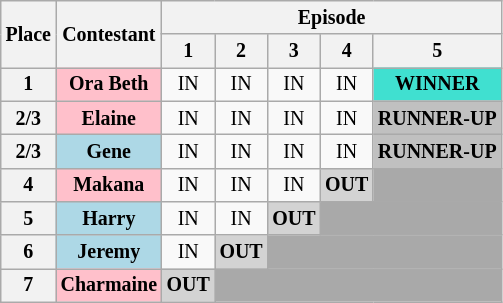<table class="wikitable" style="text-align: center; font-size: 10pt">
<tr>
<th rowspan="2">Place</th>
<th rowspan="2">Contestant</th>
<th colspan="18">Episode</th>
</tr>
<tr>
<th>1</th>
<th>2</th>
<th>3</th>
<th>4</th>
<th>5</th>
</tr>
<tr>
<th>1</th>
<th style="background:pink">Ora Beth</th>
<td>IN</td>
<td>IN</td>
<td>IN</td>
<td>IN</td>
<td style="background:turquoise"><strong>WINNER</strong></td>
</tr>
<tr>
<th>2/3</th>
<th style="background:pink">Elaine</th>
<td>IN</td>
<td>IN</td>
<td>IN</td>
<td>IN</td>
<td style="background:silver"><strong>RUNNER-UP</strong></td>
</tr>
<tr>
<th>2/3</th>
<th style="background:lightblue">Gene</th>
<td>IN</td>
<td>IN</td>
<td>IN</td>
<td>IN</td>
<td style="background:silver"><strong>RUNNER-UP</strong></td>
</tr>
<tr>
<th>4</th>
<th style="background:pink">Makana</th>
<td>IN</td>
<td>IN</td>
<td>IN</td>
<td style="background:lightgray "><strong>OUT</strong></td>
<td colspan="13" style="background:Darkgrey;" colspan"=2"></td>
</tr>
<tr>
<th>5</th>
<th style="background:lightblue">Harry</th>
<td>IN</td>
<td>IN</td>
<td style="background:lightgray "><strong>OUT</strong></td>
<td colspan="13" style="background:Darkgrey;" colspan"=2"></td>
</tr>
<tr>
<th>6</th>
<th style="background:lightblue">Jeremy</th>
<td>IN</td>
<td style="background:lightgray "><strong>OUT</strong></td>
<td colspan="13" style="background:Darkgrey;" colspan"=2"></td>
</tr>
<tr>
<th>7</th>
<th style="background:pink">Charmaine</th>
<td style="background:lightgray "><strong>OUT</strong></td>
<td colspan="13" style="background:Darkgrey;" colspan"=2"></td>
</tr>
</table>
